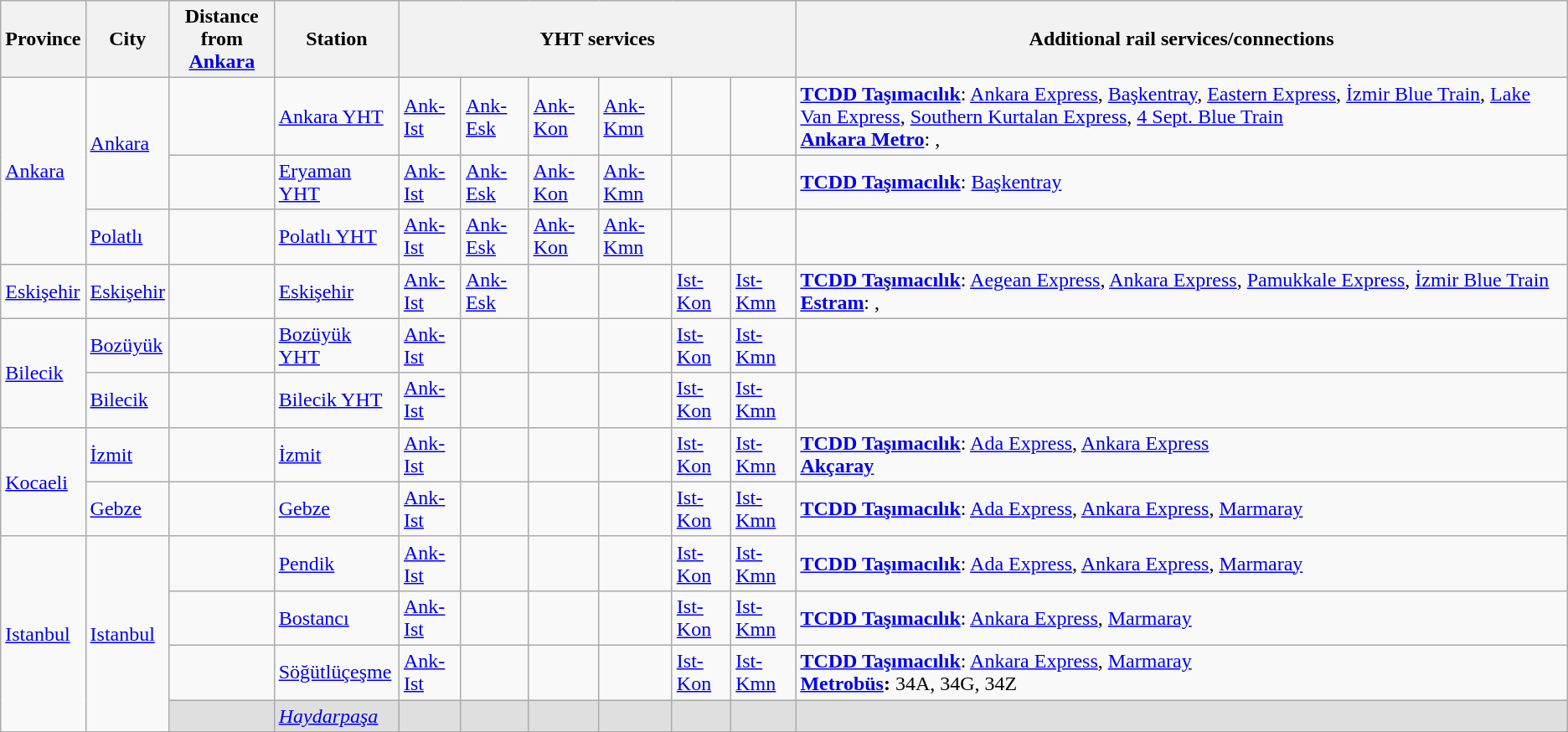<table class="wikitable">
<tr>
<th>Province</th>
<th>City</th>
<th>Distance<br>from <a href='#'>Ankara</a></th>
<th>Station</th>
<th colspan=6>YHT services</th>
<th>Additional rail services/connections</th>
</tr>
<tr>
<td rowspan="3"><a href='#'>Ankara</a></td>
<td rowspan="2"><a href='#'>Ankara</a></td>
<td></td>
<td><a href='#'>Ankara YHT</a></td>
<td><a href='#'>Ank-Ist</a></td>
<td><a href='#'>Ank-Esk</a></td>
<td><a href='#'>Ank-Kon</a></td>
<td><a href='#'>Ank-Kmn</a></td>
<td></td>
<td></td>
<td><strong><a href='#'>TCDD Taşımacılık</a></strong>: <a href='#'>Ankara Express</a>, <a href='#'>Başkentray</a>, <a href='#'>Eastern Express</a>, <a href='#'>İzmir Blue Train</a>, <a href='#'>Lake Van Express</a>, <a href='#'>Southern Kurtalan Express</a>, <a href='#'>4 Sept. Blue Train</a><br> <strong><a href='#'>Ankara Metro</a></strong>: , </td>
</tr>
<tr>
<td></td>
<td><a href='#'>Eryaman YHT</a></td>
<td><a href='#'>Ank-Ist</a></td>
<td><a href='#'>Ank-Esk</a></td>
<td><a href='#'>Ank-Kon</a></td>
<td><a href='#'>Ank-Kmn</a></td>
<td></td>
<td></td>
<td><strong><a href='#'>TCDD Taşımacılık</a></strong>: <a href='#'>Başkentray</a></td>
</tr>
<tr>
<td><a href='#'>Polatlı</a></td>
<td></td>
<td><a href='#'>Polatlı YHT</a></td>
<td><a href='#'>Ank-Ist</a></td>
<td><a href='#'>Ank-Esk</a></td>
<td><a href='#'>Ank-Kon</a></td>
<td><a href='#'>Ank-Kmn</a></td>
<td></td>
<td></td>
<td></td>
</tr>
<tr>
<td><a href='#'>Eskişehir</a></td>
<td><a href='#'>Eskişehir</a></td>
<td></td>
<td><a href='#'>Eskişehir</a></td>
<td><a href='#'>Ank-Ist</a></td>
<td><a href='#'>Ank-Esk</a></td>
<td></td>
<td></td>
<td><a href='#'>Ist-Kon</a></td>
<td><a href='#'>Ist-Kmn</a></td>
<td><strong><a href='#'>TCDD Taşımacılık</a></strong>: <a href='#'>Aegean Express</a>, <a href='#'>Ankara Express</a>, <a href='#'>Pamukkale Express</a>, <a href='#'>İzmir Blue Train</a><br> <strong><a href='#'>Estram</a></strong>: , </td>
</tr>
<tr>
<td rowspan="2"><a href='#'>Bilecik</a></td>
<td><a href='#'>Bozüyük</a></td>
<td></td>
<td><a href='#'>Bozüyük YHT</a></td>
<td><a href='#'>Ank-Ist</a></td>
<td></td>
<td></td>
<td></td>
<td><a href='#'>Ist-Kon</a></td>
<td><a href='#'>Ist-Kmn</a></td>
<td></td>
</tr>
<tr>
<td><a href='#'>Bilecik</a></td>
<td></td>
<td><a href='#'>Bilecik YHT</a></td>
<td><a href='#'>Ank-Ist</a></td>
<td></td>
<td></td>
<td></td>
<td><a href='#'>Ist-Kon</a></td>
<td><a href='#'>Ist-Kmn</a></td>
<td></td>
</tr>
<tr>
<td rowspan="2"><a href='#'>Kocaeli</a></td>
<td><a href='#'>İzmit</a></td>
<td></td>
<td><a href='#'>İzmit</a></td>
<td><a href='#'>Ank-Ist</a></td>
<td></td>
<td></td>
<td></td>
<td><a href='#'>Ist-Kon</a></td>
<td><a href='#'>Ist-Kmn</a></td>
<td><strong><a href='#'>TCDD Taşımacılık</a></strong>: <a href='#'>Ada Express</a>, <a href='#'>Ankara Express</a><br> <strong><a href='#'>Akçaray</a></strong></td>
</tr>
<tr>
<td><a href='#'>Gebze</a></td>
<td></td>
<td><a href='#'>Gebze</a></td>
<td><a href='#'>Ank-Ist</a></td>
<td></td>
<td></td>
<td></td>
<td><a href='#'>Ist-Kon</a></td>
<td><a href='#'>Ist-Kmn</a></td>
<td><strong><a href='#'>TCDD Taşımacılık</a></strong>: <a href='#'>Ada Express</a>, <a href='#'>Ankara Express</a>, <a href='#'>Marmaray</a></td>
</tr>
<tr>
<td rowspan="4"><a href='#'>Istanbul</a></td>
<td rowspan="4"><a href='#'>Istanbul</a></td>
<td></td>
<td><a href='#'>Pendik</a></td>
<td><a href='#'>Ank-Ist</a></td>
<td></td>
<td></td>
<td></td>
<td><a href='#'>Ist-Kon</a></td>
<td><a href='#'>Ist-Kmn</a></td>
<td><strong><a href='#'>TCDD Taşımacılık</a></strong>: <a href='#'>Ada Express</a>, <a href='#'>Ankara Express</a>, <a href='#'>Marmaray</a></td>
</tr>
<tr>
<td></td>
<td><a href='#'>Bostancı</a></td>
<td><a href='#'>Ank-Ist</a></td>
<td></td>
<td></td>
<td></td>
<td><a href='#'>Ist-Kon</a></td>
<td><a href='#'>Ist-Kmn</a></td>
<td><strong><a href='#'>TCDD Taşımacılık</a></strong>: <a href='#'>Ankara Express</a>, <a href='#'>Marmaray</a></td>
</tr>
<tr>
<td></td>
<td><a href='#'>Söğütlüçeşme</a></td>
<td><a href='#'>Ank-Ist</a></td>
<td></td>
<td></td>
<td></td>
<td><a href='#'>Ist-Kon</a></td>
<td><a href='#'>Ist-Kmn</a></td>
<td><strong><a href='#'>TCDD Taşımacılık</a></strong>: <a href='#'>Ankara Express</a>, <a href='#'>Marmaray</a><br> <strong><a href='#'>Metrobüs</a>:</strong> 34A, 34G, 34Z</td>
</tr>
<tr bgcolor=dfdfdf>
<td></td>
<td><em><a href='#'>Haydarpaşa</a></em></td>
<td></td>
<td></td>
<td></td>
<td></td>
<td></td>
<td></td>
<td></td>
</tr>
</table>
